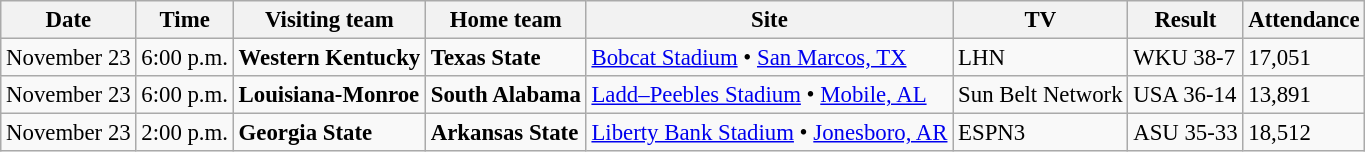<table class="wikitable" style="font-size:95%;">
<tr>
<th>Date</th>
<th>Time</th>
<th>Visiting team</th>
<th>Home team</th>
<th>Site</th>
<th>TV</th>
<th>Result</th>
<th>Attendance</th>
</tr>
<tr>
<td>November 23</td>
<td>6:00 p.m.</td>
<td><strong>Western Kentucky</strong></td>
<td><strong>Texas State</strong></td>
<td><a href='#'>Bobcat Stadium</a> • <a href='#'>San Marcos, TX</a></td>
<td>LHN</td>
<td>WKU 38-7</td>
<td>17,051</td>
</tr>
<tr>
<td>November 23</td>
<td>6:00 p.m.</td>
<td><strong>Louisiana-Monroe</strong></td>
<td><strong>South Alabama</strong></td>
<td><a href='#'>Ladd–Peebles Stadium</a> • <a href='#'>Mobile, AL</a></td>
<td>Sun Belt Network</td>
<td>USA 36-14</td>
<td>13,891</td>
</tr>
<tr>
<td>November 23</td>
<td>2:00 p.m.</td>
<td><strong>Georgia State</strong></td>
<td><strong>Arkansas State</strong></td>
<td><a href='#'>Liberty Bank Stadium</a> • <a href='#'>Jonesboro, AR</a></td>
<td>ESPN3</td>
<td>ASU 35-33</td>
<td>18,512</td>
</tr>
</table>
